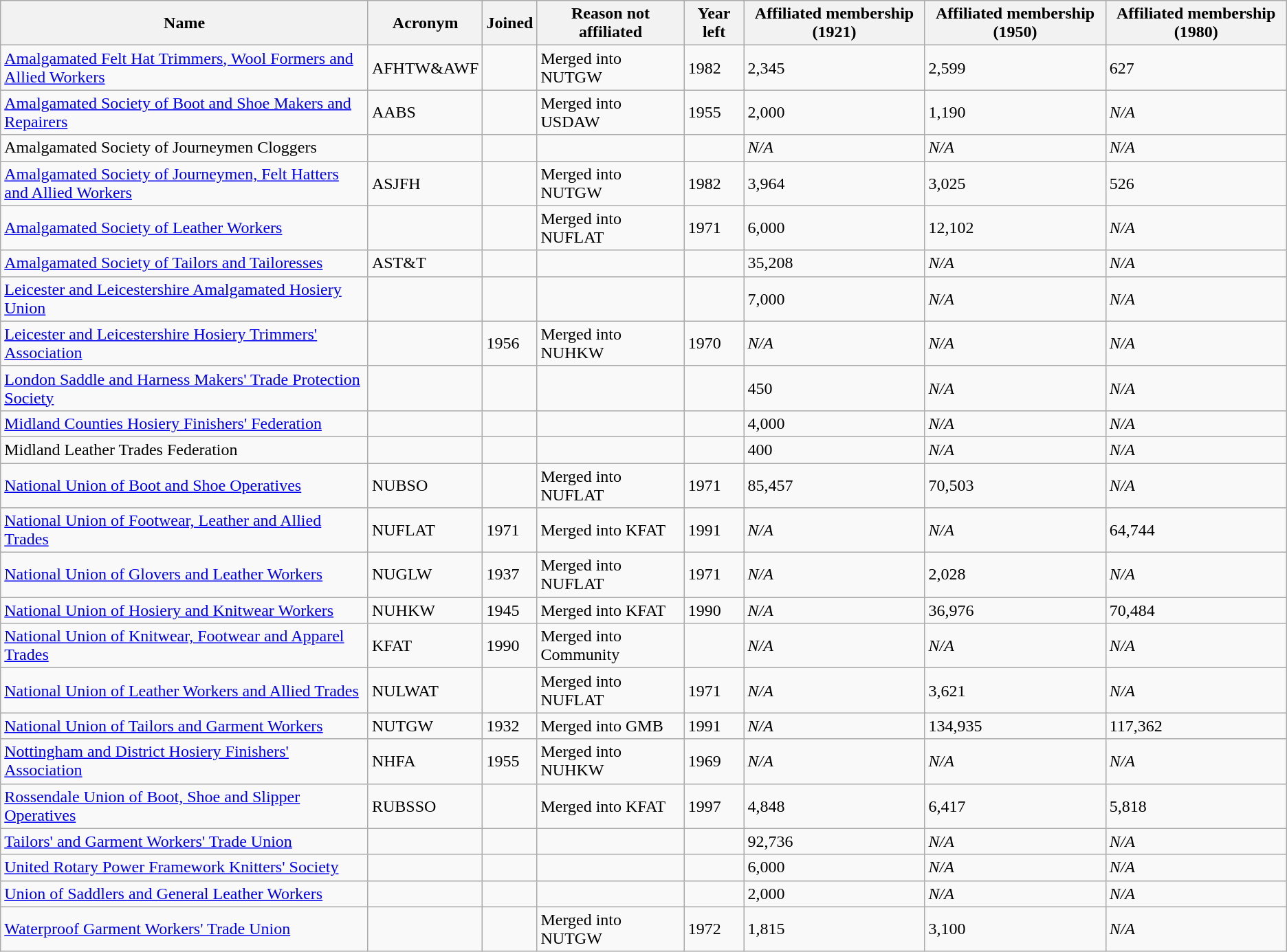<table class="wikitable sortable">
<tr>
<th>Name</th>
<th>Acronym</th>
<th>Joined</th>
<th>Reason not affiliated</th>
<th>Year left</th>
<th>Affiliated membership (1921)</th>
<th>Affiliated membership (1950)</th>
<th>Affiliated membership (1980)</th>
</tr>
<tr>
<td><a href='#'>Amalgamated Felt Hat Trimmers, Wool Formers and Allied Workers</a></td>
<td>AFHTW&AWF</td>
<td></td>
<td>Merged into NUTGW</td>
<td>1982</td>
<td>2,345</td>
<td>2,599</td>
<td>627</td>
</tr>
<tr>
<td><a href='#'>Amalgamated Society of Boot and Shoe Makers and Repairers</a></td>
<td>AABS</td>
<td></td>
<td>Merged into USDAW</td>
<td>1955</td>
<td>2,000</td>
<td>1,190</td>
<td><em>N/A</em></td>
</tr>
<tr>
<td>Amalgamated Society of Journeymen Cloggers</td>
<td></td>
<td></td>
<td></td>
<td></td>
<td><em>N/A</em></td>
<td><em>N/A</em></td>
<td><em>N/A</em></td>
</tr>
<tr>
<td><a href='#'>Amalgamated Society of Journeymen, Felt Hatters and Allied Workers</a></td>
<td>ASJFH</td>
<td></td>
<td>Merged into NUTGW</td>
<td>1982</td>
<td>3,964</td>
<td>3,025</td>
<td>526</td>
</tr>
<tr>
<td><a href='#'>Amalgamated Society of Leather Workers</a></td>
<td></td>
<td></td>
<td>Merged into NUFLAT</td>
<td>1971</td>
<td>6,000</td>
<td>12,102</td>
<td><em>N/A</em></td>
</tr>
<tr>
<td><a href='#'>Amalgamated Society of Tailors and Tailoresses</a></td>
<td>AST&T</td>
<td></td>
<td></td>
<td></td>
<td>35,208</td>
<td><em>N/A</em></td>
<td><em>N/A</em></td>
</tr>
<tr>
<td><a href='#'>Leicester and Leicestershire Amalgamated Hosiery Union</a></td>
<td></td>
<td></td>
<td></td>
<td></td>
<td>7,000</td>
<td><em>N/A</em></td>
<td><em>N/A</em></td>
</tr>
<tr>
<td><a href='#'>Leicester and Leicestershire Hosiery Trimmers' Association</a></td>
<td></td>
<td>1956</td>
<td>Merged into NUHKW</td>
<td>1970</td>
<td><em>N/A</em></td>
<td><em>N/A</em></td>
<td><em>N/A</em></td>
</tr>
<tr>
<td><a href='#'>London Saddle and Harness Makers' Trade Protection Society</a></td>
<td></td>
<td></td>
<td></td>
<td></td>
<td>450</td>
<td><em>N/A</em></td>
<td><em>N/A</em></td>
</tr>
<tr>
<td><a href='#'>Midland Counties Hosiery Finishers' Federation</a></td>
<td></td>
<td></td>
<td></td>
<td></td>
<td>4,000</td>
<td><em>N/A</em></td>
<td><em>N/A</em></td>
</tr>
<tr>
<td>Midland Leather Trades Federation</td>
<td></td>
<td></td>
<td></td>
<td></td>
<td>400</td>
<td><em>N/A</em></td>
<td><em>N/A</em></td>
</tr>
<tr>
<td><a href='#'>National Union of Boot and Shoe Operatives</a></td>
<td>NUBSO</td>
<td></td>
<td>Merged into NUFLAT</td>
<td>1971</td>
<td>85,457</td>
<td>70,503</td>
<td><em>N/A</em></td>
</tr>
<tr>
<td><a href='#'>National Union of Footwear, Leather and Allied Trades</a></td>
<td>NUFLAT</td>
<td>1971</td>
<td>Merged into KFAT</td>
<td>1991</td>
<td><em>N/A</em></td>
<td><em>N/A</em></td>
<td>64,744</td>
</tr>
<tr>
<td><a href='#'>National Union of Glovers and Leather Workers</a></td>
<td>NUGLW</td>
<td>1937</td>
<td>Merged into NUFLAT</td>
<td>1971</td>
<td><em>N/A</em></td>
<td>2,028</td>
<td><em>N/A</em></td>
</tr>
<tr>
<td><a href='#'>National Union of Hosiery and Knitwear Workers</a></td>
<td>NUHKW</td>
<td>1945</td>
<td>Merged into KFAT</td>
<td>1990</td>
<td><em>N/A</em></td>
<td>36,976</td>
<td>70,484</td>
</tr>
<tr>
<td><a href='#'>National Union of Knitwear, Footwear and Apparel Trades</a></td>
<td>KFAT</td>
<td>1990</td>
<td>Merged into Community</td>
<td></td>
<td><em>N/A</em></td>
<td><em>N/A</em></td>
<td><em>N/A</em></td>
</tr>
<tr>
<td><a href='#'>National Union of Leather Workers and Allied Trades</a></td>
<td>NULWAT</td>
<td></td>
<td>Merged into NUFLAT</td>
<td>1971</td>
<td><em>N/A</em></td>
<td>3,621</td>
<td><em>N/A</em></td>
</tr>
<tr>
<td><a href='#'>National Union of Tailors and Garment Workers</a></td>
<td>NUTGW</td>
<td>1932</td>
<td>Merged into GMB</td>
<td>1991</td>
<td><em>N/A</em></td>
<td>134,935</td>
<td>117,362</td>
</tr>
<tr>
<td><a href='#'>Nottingham and District Hosiery Finishers' Association</a></td>
<td>NHFA</td>
<td>1955</td>
<td>Merged into NUHKW</td>
<td>1969</td>
<td><em>N/A</em></td>
<td><em>N/A</em></td>
<td><em>N/A</em></td>
</tr>
<tr>
<td><a href='#'>Rossendale Union of Boot, Shoe and Slipper Operatives</a></td>
<td>RUBSSO</td>
<td></td>
<td>Merged into KFAT</td>
<td>1997</td>
<td>4,848</td>
<td>6,417</td>
<td>5,818</td>
</tr>
<tr>
<td><a href='#'>Tailors' and Garment Workers' Trade Union</a></td>
<td></td>
<td></td>
<td></td>
<td></td>
<td>92,736</td>
<td><em>N/A</em></td>
<td><em>N/A</em></td>
</tr>
<tr>
<td><a href='#'>United Rotary Power Framework Knitters' Society</a></td>
<td></td>
<td></td>
<td></td>
<td></td>
<td>6,000</td>
<td><em>N/A</em></td>
<td><em>N/A</em></td>
</tr>
<tr>
<td><a href='#'>Union of Saddlers and General Leather Workers</a></td>
<td></td>
<td></td>
<td></td>
<td></td>
<td>2,000</td>
<td><em>N/A</em></td>
<td><em>N/A</em></td>
</tr>
<tr>
<td><a href='#'>Waterproof Garment Workers' Trade Union</a></td>
<td></td>
<td></td>
<td>Merged into NUTGW</td>
<td>1972</td>
<td>1,815</td>
<td>3,100</td>
<td><em>N/A</em></td>
</tr>
</table>
